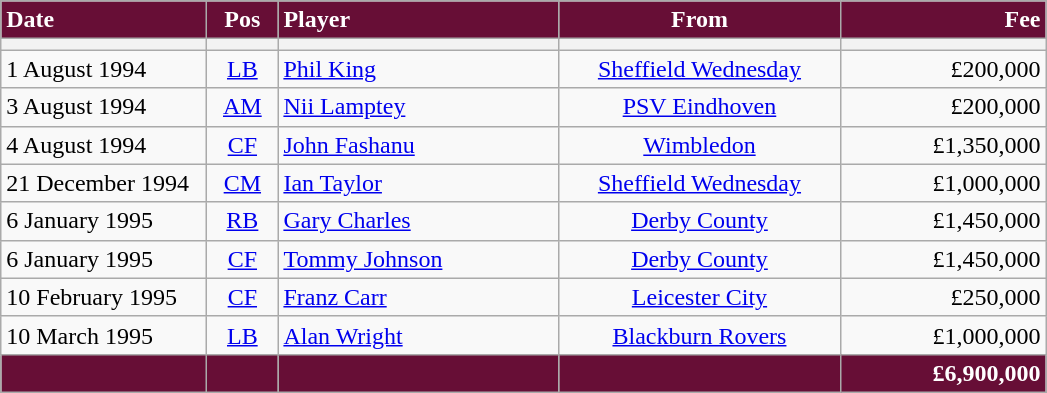<table class="wikitable">
<tr>
<th style="background:#670E36; color:#ffffff; text-align:left; width:130px">Date</th>
<th style="background:#670E36; color:#ffffff; text-align:center; width:40px">Pos</th>
<th style="background:#670E36; color:#ffffff; text-align:left; width:180px">Player</th>
<th style="background:#670E36; color:#ffffff; text-align:center; width:180px">From</th>
<th style="background:#670E36; color:#ffffff; text-align:right; width:130px">Fee</th>
</tr>
<tr>
<th></th>
<th></th>
<th></th>
<th></th>
<th></th>
</tr>
<tr>
<td>1 August 1994</td>
<td style="text-align:center;"><a href='#'>LB</a></td>
<td><a href='#'>Phil King</a></td>
<td style="text-align:center;"><a href='#'>Sheffield Wednesday</a></td>
<td style="text-align:right;">£200,000</td>
</tr>
<tr>
<td>3 August 1994</td>
<td style="text-align:center;"><a href='#'>AM</a></td>
<td> <a href='#'>Nii Lamptey</a></td>
<td style="text-align:center;"> <a href='#'>PSV Eindhoven</a></td>
<td style="text-align:right;">£200,000</td>
</tr>
<tr>
<td>4 August 1994</td>
<td style="text-align:center;"><a href='#'>CF</a></td>
<td><a href='#'>John Fashanu</a></td>
<td style="text-align:center;"><a href='#'>Wimbledon</a></td>
<td style="text-align:right;">£1,350,000</td>
</tr>
<tr>
<td>21 December 1994</td>
<td style="text-align:center;"><a href='#'>CM</a></td>
<td><a href='#'>Ian Taylor</a></td>
<td style="text-align:center;"><a href='#'>Sheffield Wednesday</a></td>
<td style="text-align:right;">£1,000,000</td>
</tr>
<tr>
<td>6 January 1995</td>
<td style="text-align:center;"><a href='#'>RB</a></td>
<td><a href='#'>Gary Charles</a></td>
<td style="text-align:center;"><a href='#'>Derby County</a></td>
<td style="text-align:right;">£1,450,000</td>
</tr>
<tr>
<td>6 January 1995</td>
<td style="text-align:center;"><a href='#'>CF</a></td>
<td><a href='#'>Tommy Johnson</a></td>
<td style="text-align:center;"><a href='#'>Derby County</a></td>
<td style="text-align:right;">£1,450,000</td>
</tr>
<tr>
<td>10 February 1995</td>
<td style="text-align:center;"><a href='#'>CF</a></td>
<td><a href='#'>Franz Carr</a></td>
<td style="text-align:center;"><a href='#'>Leicester City</a></td>
<td style="text-align:right;">£250,000</td>
</tr>
<tr>
<td>10 March 1995</td>
<td style="text-align:center;"><a href='#'>LB</a></td>
<td><a href='#'>Alan Wright</a></td>
<td style="text-align:center;"><a href='#'>Blackburn Rovers</a></td>
<td style="text-align:right;">£1,000,000</td>
</tr>
<tr>
<th style="background:#670E36;"></th>
<th style="background:#670E36;"></th>
<th style="background:#670E36;"></th>
<th style="background:#670E36;"></th>
<th style="background:#670E36; color:#ffffff; text-align:right;"><strong>£6,900,000</strong></th>
</tr>
</table>
